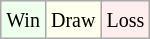<table class="wikitable">
<tr>
<td style="background:#efe;"><small>Win</small></td>
<td style="background:#ffe;"><small>Draw</small></td>
<td style="background:#fee;"><small>Loss</small></td>
</tr>
</table>
